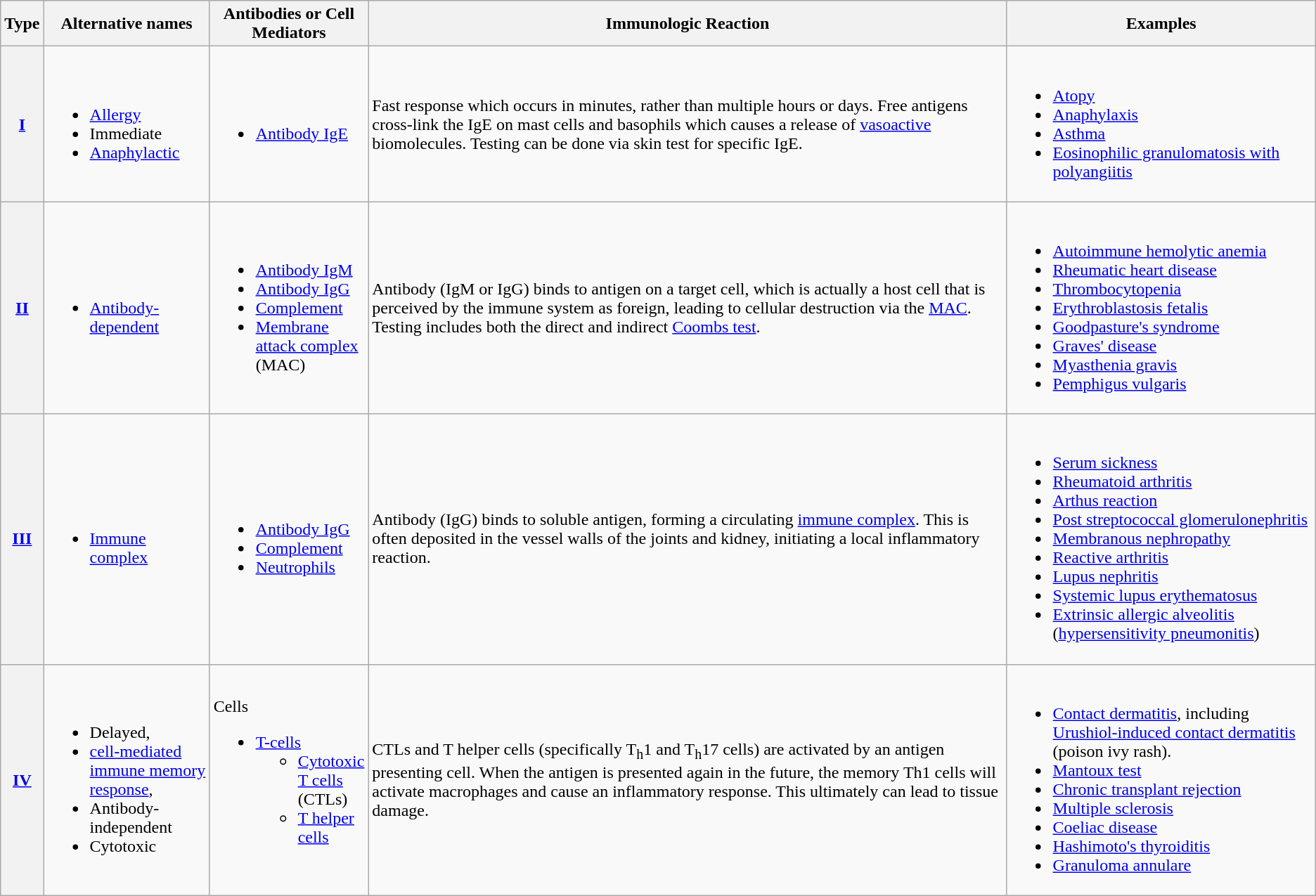<table class="wikitable sortable">
<tr>
<th>Type</th>
<th style="width: 150px">Alternative names</th>
<th style="width: 120px">Antibodies or Cell Mediators</th>
<th>Immunologic Reaction</th>
<th>Examples</th>
</tr>
<tr>
<th><a href='#'>I</a></th>
<td><br><ul><li><a href='#'>Allergy</a></li><li>Immediate</li><li><a href='#'>Anaphylactic</a></li></ul></td>
<td><br><ul><li><a href='#'>Antibody IgE</a></li></ul></td>
<td>Fast response which occurs in minutes, rather than multiple hours or days. Free antigens cross-link the IgE on mast cells and basophils which causes a release of <a href='#'>vasoactive</a> biomolecules. Testing can be done via skin test for specific IgE.</td>
<td><br><ul><li><a href='#'>Atopy</a></li><li><a href='#'>Anaphylaxis</a></li><li><a href='#'>Asthma</a></li><li><a href='#'>Eosinophilic granulomatosis with polyangiitis</a></li></ul></td>
</tr>
<tr>
<th><a href='#'>II</a></th>
<td><br><ul><li><a href='#'>Antibody-dependent</a></li></ul></td>
<td><br><ul><li><a href='#'>Antibody IgM</a></li><li><a href='#'>Antibody IgG</a></li><li><a href='#'>Complement</a></li><li><a href='#'>Membrane attack complex</a> (MAC)</li></ul></td>
<td>Antibody (IgM or IgG) binds to antigen on a target cell, which is actually a host cell that is perceived by the immune system as foreign, leading to cellular destruction via the <a href='#'>MAC</a>. Testing includes both the direct and indirect <a href='#'>Coombs test</a>.</td>
<td><br><ul><li><a href='#'>Autoimmune hemolytic anemia</a></li><li><a href='#'>Rheumatic heart disease</a></li><li><a href='#'>Thrombocytopenia</a></li><li><a href='#'>Erythroblastosis fetalis</a></li><li><a href='#'>Goodpasture's syndrome</a></li><li><a href='#'>Graves' disease</a></li><li><a href='#'>Myasthenia gravis</a></li><li><a href='#'>Pemphigus vulgaris</a></li></ul></td>
</tr>
<tr>
<th><a href='#'>III</a></th>
<td><br><ul><li><a href='#'>Immune complex</a></li></ul></td>
<td><br><ul><li><a href='#'>Antibody IgG</a></li><li><a href='#'>Complement</a></li><li><a href='#'>Neutrophils</a></li></ul></td>
<td>Antibody (IgG) binds to soluble antigen, forming a circulating <a href='#'>immune complex</a>.  This is often deposited in the vessel walls of the joints and kidney, initiating a local inflammatory reaction.</td>
<td><br><ul><li><a href='#'>Serum sickness</a></li><li><a href='#'>Rheumatoid arthritis</a></li><li><a href='#'>Arthus reaction</a></li><li><a href='#'>Post streptococcal glomerulonephritis</a></li><li><a href='#'>Membranous nephropathy</a></li><li><a href='#'>Reactive arthritis</a></li><li><a href='#'>Lupus nephritis</a></li><li><a href='#'>Systemic lupus erythematosus</a></li><li><a href='#'>Extrinsic allergic alveolitis</a> (<a href='#'>hypersensitivity pneumonitis</a>)</li></ul></td>
</tr>
<tr>
<th><a href='#'>IV</a></th>
<td><br><ul><li>Delayed,</li><li><a href='#'>cell-mediated immune memory response</a>,</li><li>Antibody-independent</li><li>Cytotoxic</li></ul></td>
<td>Cells<br><ul><li><a href='#'>T-cells</a><ul><li><a href='#'>Cytotoxic T cells</a> (CTLs)</li><li><a href='#'>T helper cells</a></li></ul></li></ul></td>
<td>CTLs and T helper cells (specifically T<sub>h</sub>1 and T<sub>h</sub>17 cells) are activated by an antigen presenting cell. When the antigen is presented again in the future, the memory Th1 cells will activate macrophages and cause an inflammatory response. This ultimately can lead to tissue damage.</td>
<td><br><ul><li><a href='#'>Contact dermatitis</a>, including <a href='#'>Urushiol-induced contact dermatitis</a> (poison ivy rash).</li><li><a href='#'>Mantoux test</a></li><li><a href='#'>Chronic transplant rejection</a></li><li><a href='#'>Multiple sclerosis</a></li><li><a href='#'>Coeliac disease</a></li><li><a href='#'>Hashimoto's thyroiditis</a></li><li><a href='#'>Granuloma annulare</a></li></ul></td>
</tr>
</table>
